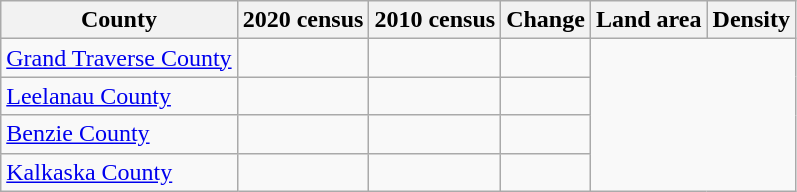<table class="wikitable sortable">
<tr>
<th>County</th>
<th>2020 census</th>
<th>2010 census</th>
<th>Change</th>
<th>Land area</th>
<th>Density</th>
</tr>
<tr>
<td><a href='#'>Grand Traverse County</a></td>
<td></td>
<td></td>
<td></td>
</tr>
<tr>
<td><a href='#'>Leelanau County</a></td>
<td></td>
<td></td>
<td></td>
</tr>
<tr>
<td><a href='#'>Benzie County</a></td>
<td></td>
<td></td>
<td></td>
</tr>
<tr>
<td><a href='#'>Kalkaska County</a></td>
<td></td>
<td></td>
<td></td>
</tr>
</table>
